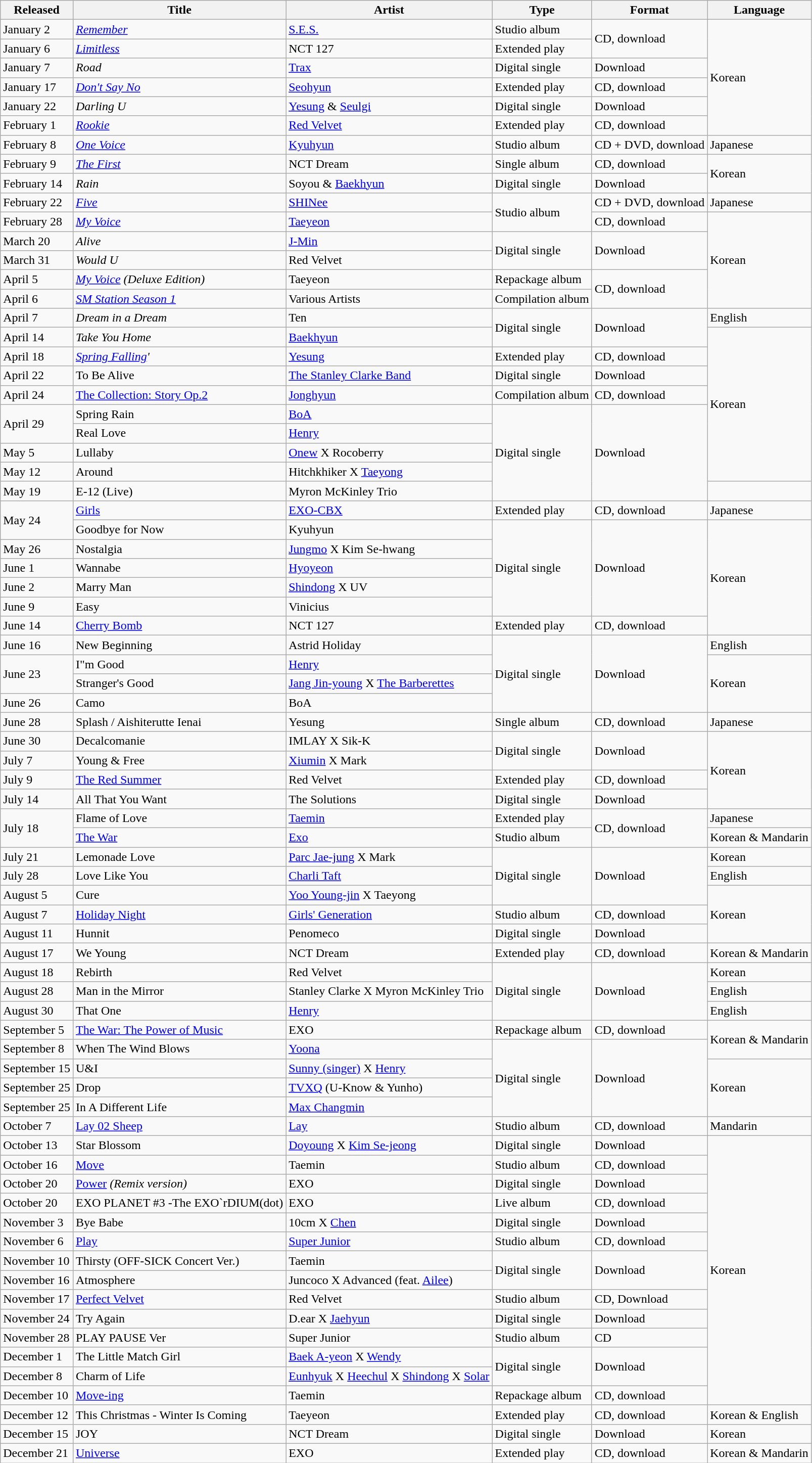<table class="wikitable sortable">
<tr>
<th scope="col">Released</th>
<th scope="col">Title</th>
<th scope="col">Artist</th>
<th scope="col">Type</th>
<th scope="col">Format</th>
<th scope="col">Language</th>
</tr>
<tr>
<td>January 2</td>
<td><em><a href='#'>Remember</a></em></td>
<td><a href='#'>S.E.S.</a></td>
<td>Studio album</td>
<td rowspan="2">CD, download</td>
<td rowspan="6">Korean</td>
</tr>
<tr>
<td>January 6</td>
<td><em><a href='#'>Limitless</a></em></td>
<td>NCT 127</td>
<td>Extended play</td>
</tr>
<tr>
<td>January 7</td>
<td><em>Road</em></td>
<td><a href='#'>Trax</a></td>
<td>Digital single</td>
<td>Download</td>
</tr>
<tr>
<td>January 17</td>
<td><em><a href='#'>Don't Say No</a></em></td>
<td><a href='#'>Seohyun</a></td>
<td>Extended play</td>
<td>CD, download</td>
</tr>
<tr>
<td>January 22</td>
<td><em>Darling U</em></td>
<td><a href='#'>Yesung</a> & <a href='#'>Seulgi</a></td>
<td>Digital single</td>
<td>Download</td>
</tr>
<tr>
<td>February 1</td>
<td><em><a href='#'>Rookie</a></em></td>
<td><a href='#'>Red Velvet</a></td>
<td>Extended play</td>
<td>CD, download</td>
</tr>
<tr>
<td>February 8</td>
<td><em><a href='#'>One Voice</a></em></td>
<td><a href='#'>Kyuhyun</a></td>
<td>Studio album</td>
<td>CD + DVD, download</td>
<td>Japanese</td>
</tr>
<tr>
<td>February 9</td>
<td><em><a href='#'>The First</a></em></td>
<td>NCT Dream</td>
<td>Single album</td>
<td>CD, download</td>
<td rowspan="2">Korean</td>
</tr>
<tr>
<td>February 14</td>
<td><em>Rain</em></td>
<td>Soyou & <a href='#'>Baekhyun</a></td>
<td>Digital single</td>
<td>Download</td>
</tr>
<tr>
<td>February 22</td>
<td><em><a href='#'>Five</a></em></td>
<td><a href='#'>SHINee</a></td>
<td rowspan="2">Studio album</td>
<td>CD + DVD, download</td>
<td>Japanese</td>
</tr>
<tr>
<td>February 28</td>
<td><em><a href='#'>My Voice</a></em></td>
<td><a href='#'>Taeyeon</a></td>
<td>CD, download</td>
<td rowspan="5">Korean</td>
</tr>
<tr>
<td>March 20</td>
<td><em>Alive</em></td>
<td><a href='#'>J-Min</a></td>
<td rowspan="2">Digital single</td>
<td rowspan="2">Download</td>
</tr>
<tr>
<td>March 31</td>
<td><em>Would U</em></td>
<td>Red Velvet</td>
</tr>
<tr>
<td>April 5</td>
<td><em><a href='#'>My Voice</a> (Deluxe Edition)</em></td>
<td>Taeyeon</td>
<td>Repackage album</td>
<td rowspan="2">CD, download</td>
</tr>
<tr>
<td>April 6</td>
<td><em><a href='#'>SM Station Season 1</a></em></td>
<td>Various Artists</td>
<td>Compilation album</td>
</tr>
<tr>
<td>April 7</td>
<td><em>Dream in a Dream</em></td>
<td>Ten</td>
<td rowspan="2">Digital single</td>
<td rowspan="2">Download</td>
<td>English</td>
</tr>
<tr>
<td>April 14</td>
<td><em>Take You Home</em></td>
<td><a href='#'>Baekhyun</a></td>
<td rowspan="8">Korean</td>
</tr>
<tr>
<td>April 18</td>
<td><em><a href='#'>Spring Falling</a>'</td>
<td><a href='#'>Yesung</a></td>
<td>Extended play</td>
<td>CD, download</td>
</tr>
<tr>
<td>April 22</td>
<td></em>To Be Alive<em></td>
<td><a href='#'>The Stanley Clarke Band</a></td>
<td>Digital single</td>
<td>Download</td>
</tr>
<tr>
<td>April 24</td>
<td></em><a href='#'>The Collection: Story Op.2</a><em></td>
<td><a href='#'>Jonghyun</a></td>
<td>Compilation album</td>
<td>CD, download</td>
</tr>
<tr>
<td rowspan="2">April 29</td>
<td></em>Spring Rain<em></td>
<td><a href='#'>BoA</a></td>
<td rowspan="5">Digital single</td>
<td rowspan="5">Download</td>
</tr>
<tr>
<td></em>Real Love<em></td>
<td><a href='#'>Henry</a></td>
</tr>
<tr>
<td>May 5</td>
<td></em>Lullaby<em></td>
<td><a href='#'>Onew</a> X Rocoberry</td>
</tr>
<tr>
<td>May 12</td>
<td></em>Around<em></td>
<td>Hitchkhiker X <a href='#'>Taeyong</a></td>
</tr>
<tr>
<td>May 19</td>
<td></em>E-12 (Live)<em></td>
<td>Myron McKinley Trio</td>
<td></td>
</tr>
<tr>
<td rowspan="2">May 24</td>
<td></em><a href='#'>Girls</a><em></td>
<td><a href='#'>EXO-CBX</a></td>
<td>Extended play</td>
<td>CD, download</td>
<td>Japanese</td>
</tr>
<tr>
<td></em>Goodbye for Now<em></td>
<td>Kyuhyun</td>
<td rowspan="5">Digital single</td>
<td rowspan="5">Download</td>
<td rowspan="6">Korean</td>
</tr>
<tr>
<td>May 26</td>
<td></em>Nostalgia<em></td>
<td><a href='#'>Jungmo</a> X Kim Se-hwang</td>
</tr>
<tr>
<td>June 1</td>
<td></em>Wannabe<em></td>
<td><a href='#'>Hyoyeon</a></td>
</tr>
<tr>
<td>June 2</td>
<td></em>Marry Man<em></td>
<td><a href='#'>Shindong</a> X UV</td>
</tr>
<tr>
<td>June 9</td>
<td></em>Easy<em></td>
<td>Vinicius</td>
</tr>
<tr>
<td>June 14</td>
<td></em><a href='#'>Cherry Bomb</a><em></td>
<td>NCT 127</td>
<td>Extended play</td>
<td>CD, download</td>
</tr>
<tr>
<td>June 16</td>
<td></em>New Beginning<em></td>
<td>Astrid Holiday</td>
<td rowspan="4">Digital single</td>
<td rowspan="4">Download</td>
<td>English</td>
</tr>
<tr>
<td rowspan="2">June 23</td>
<td></em>I"m Good<em></td>
<td><a href='#'>Henry</a></td>
<td rowspan="3">Korean</td>
</tr>
<tr>
<td></em>Stranger's Good<em></td>
<td><a href='#'>Jang Jin-young</a> X <a href='#'>The Barberettes</a></td>
</tr>
<tr>
<td>June 26</td>
<td></em>Camo<em></td>
<td>BoA</td>
</tr>
<tr>
<td>June 28</td>
<td></em>Splash / Aishiterutte Ienai<em></td>
<td>Yesung</td>
<td>Single album</td>
<td>CD, download</td>
<td>Japanese</td>
</tr>
<tr>
<td>June 30</td>
<td></em>Decalcomanie<em></td>
<td>IMLAY X Sik-K</td>
<td rowspan="2">Digital single</td>
<td rowspan="2">Download</td>
<td rowspan="4">Korean</td>
</tr>
<tr>
<td>July 7</td>
<td></em>Young & Free<em></td>
<td><a href='#'>Xiumin</a> X Mark</td>
</tr>
<tr>
<td>July 9</td>
<td></em><a href='#'>The Red Summer</a><em></td>
<td>Red Velvet</td>
<td>Extended play</td>
<td>CD, download</td>
</tr>
<tr>
<td>July 14</td>
<td></em>All That You Want<em></td>
<td>The Solutions</td>
<td>Digital single</td>
<td>Download</td>
</tr>
<tr>
<td rowspan="2">July 18</td>
<td></em>Flame of Love<em></td>
<td><a href='#'>Taemin</a></td>
<td>Extended play</td>
<td rowspan="2">CD, download</td>
<td>Japanese</td>
</tr>
<tr>
<td></em><a href='#'>The War</a><em></td>
<td><a href='#'>Exo</a></td>
<td>Studio album</td>
<td>Korean & Mandarin</td>
</tr>
<tr>
<td>July 21</td>
<td></em>Lemonade Love<em></td>
<td><a href='#'>Parc Jae-jung</a> X Mark</td>
<td rowspan="3">Digital single</td>
<td rowspan="3">Download</td>
<td>Korean</td>
</tr>
<tr>
<td>July 28</td>
<td></em>Love Like You<em></td>
<td><a href='#'>Charli Taft</a></td>
<td>English</td>
</tr>
<tr>
<td>August 5</td>
<td></em>Cure<em></td>
<td><a href='#'>Yoo Young-jin</a> X Taeyong</td>
<td rowspan="3">Korean</td>
</tr>
<tr>
<td>August 7</td>
<td></em><a href='#'>Holiday Night</a><em></td>
<td><a href='#'>Girls' Generation</a></td>
<td>Studio album</td>
<td>CD, download</td>
</tr>
<tr>
<td>August 11</td>
<td></em>Hunnit<em></td>
<td>Penomeco</td>
<td>Digital single</td>
<td>Download</td>
</tr>
<tr>
<td>August 17</td>
<td></em>We Young<em></td>
<td>NCT Dream</td>
<td>Extended play</td>
<td>CD, download</td>
<td>Korean & Mandarin</td>
</tr>
<tr>
<td>August 18</td>
<td></em>Rebirth<em></td>
<td>Red Velvet</td>
<td rowspan="3">Digital single</td>
<td rowspan="3">Download</td>
<td>Korean</td>
</tr>
<tr>
<td>August 28</td>
<td></em>Man in the Mirror<em></td>
<td>Stanley Clarke X Myron McKinley Trio</td>
<td>English</td>
</tr>
<tr>
<td>August 30</td>
<td></em>That One<em></td>
<td><a href='#'>Henry</a></td>
<td>English</td>
</tr>
<tr>
<td>September 5</td>
<td></em><a href='#'>The War: The Power of Music</a><em></td>
<td>EXO</td>
<td>Repackage album</td>
<td>CD, download</td>
<td rowspan="2">Korean & Mandarin</td>
</tr>
<tr>
<td>September 8</td>
<td></em>When The Wind Blows<em></td>
<td><a href='#'>Yoona</a></td>
<td rowspan="4">Digital single</td>
<td rowspan="4">Download</td>
</tr>
<tr>
<td>September 15</td>
<td></em>U&I<em></td>
<td><a href='#'>Sunny (singer)</a> X <a href='#'>Henry</a></td>
<td rowspan="3">Korean</td>
</tr>
<tr>
<td>September 25</td>
<td></em>Drop<em></td>
<td><a href='#'>TVXQ</a> (U-Know & Yunho)</td>
</tr>
<tr>
<td>September 25</td>
<td></em>In A Different Life<em></td>
<td><a href='#'>Max Changmin</a></td>
</tr>
<tr>
<td>October 7</td>
<td></em><a href='#'>Lay 02 Sheep</a><em></td>
<td><a href='#'>Lay</a></td>
<td>Studio album</td>
<td>CD, download</td>
<td>Mandarin</td>
</tr>
<tr>
<td>October 13</td>
<td></em>Star Blossom<em></td>
<td><a href='#'>Doyoung</a> X <a href='#'>Kim Se-jeong</a></td>
<td>Digital single</td>
<td>Download</td>
<td rowspan="14">Korean</td>
</tr>
<tr>
<td>October 16</td>
<td></em><a href='#'>Move</a><em></td>
<td>Taemin</td>
<td>Studio album</td>
<td>CD, download</td>
</tr>
<tr>
<td>October 20</td>
<td></em><a href='#'>Power</a><em> (Remix version)</td>
<td>EXO</td>
<td>Digital single</td>
<td>Download</td>
</tr>
<tr>
<td>October 20</td>
<td></em>EXO PLANET #3 -The EXO`rDIUM(dot)<em></td>
<td>EXO</td>
<td>Live album</td>
<td>CD, download</td>
</tr>
<tr>
<td>November 3</td>
<td></em>Bye Babe<em></td>
<td>10cm X <a href='#'>Chen</a></td>
<td>Digital single</td>
<td>Download</td>
</tr>
<tr>
<td>November 6</td>
<td></em><a href='#'>Play</a><em></td>
<td><a href='#'>Super Junior</a></td>
<td>Studio album</td>
<td>CD, download</td>
</tr>
<tr>
<td>November 10</td>
<td></em>Thirsty (OFF-SICK Concert Ver.)<em></td>
<td>Taemin</td>
<td rowspan="2">Digital single</td>
<td rowspan="2">Download</td>
</tr>
<tr>
<td>November 16</td>
<td></em>Atmosphere<em></td>
<td>Juncoco X Advanced (feat. <a href='#'>Ailee</a>)</td>
</tr>
<tr>
<td>November 17</td>
<td></em><a href='#'>Perfect Velvet</a><em></td>
<td>Red Velvet</td>
<td>Studio album</td>
<td>CD, Download</td>
</tr>
<tr>
<td>November 24</td>
<td></em>Try Again<em></td>
<td>D.ear X <a href='#'>Jaehyun</a></td>
<td>Digital single</td>
<td>Download</td>
</tr>
<tr>
<td>November 28</td>
<td></em>PLAY PAUSE Ver<em></td>
<td>Super Junior</td>
<td>Studio album</td>
<td>CD</td>
</tr>
<tr>
<td>December 1</td>
<td></em>The Little Match Girl<em></td>
<td><a href='#'>Baek A-yeon</a> X <a href='#'>Wendy</a></td>
<td rowspan="2">Digital single</td>
<td rowspan="2">Download</td>
</tr>
<tr>
<td>December 8</td>
<td></em>Charm of Life<em></td>
<td><a href='#'>Eunhyuk</a> X <a href='#'>Heechul</a> X <a href='#'>Shindong</a> X <a href='#'>Solar</a></td>
</tr>
<tr>
<td>December 10</td>
<td></em><a href='#'>Move-ing</a><em></td>
<td>Taemin</td>
<td>Repackage album</td>
<td>CD, download</td>
</tr>
<tr>
<td>December 12</td>
<td></em>This Christmas - Winter Is Coming<em></td>
<td>Taeyeon</td>
<td>Extended play</td>
<td>CD, download</td>
<td>Korean & English</td>
</tr>
<tr>
<td>December 15</td>
<td></em>JOY<em></td>
<td>NCT Dream</td>
<td>Digital single</td>
<td>Download</td>
<td>Korean</td>
</tr>
<tr>
<td>December 21</td>
<td></em><a href='#'>Universe</a><em></td>
<td>EXO</td>
<td>Extended play</td>
<td>CD, download</td>
<td>Korean & Mandarin</td>
</tr>
</table>
